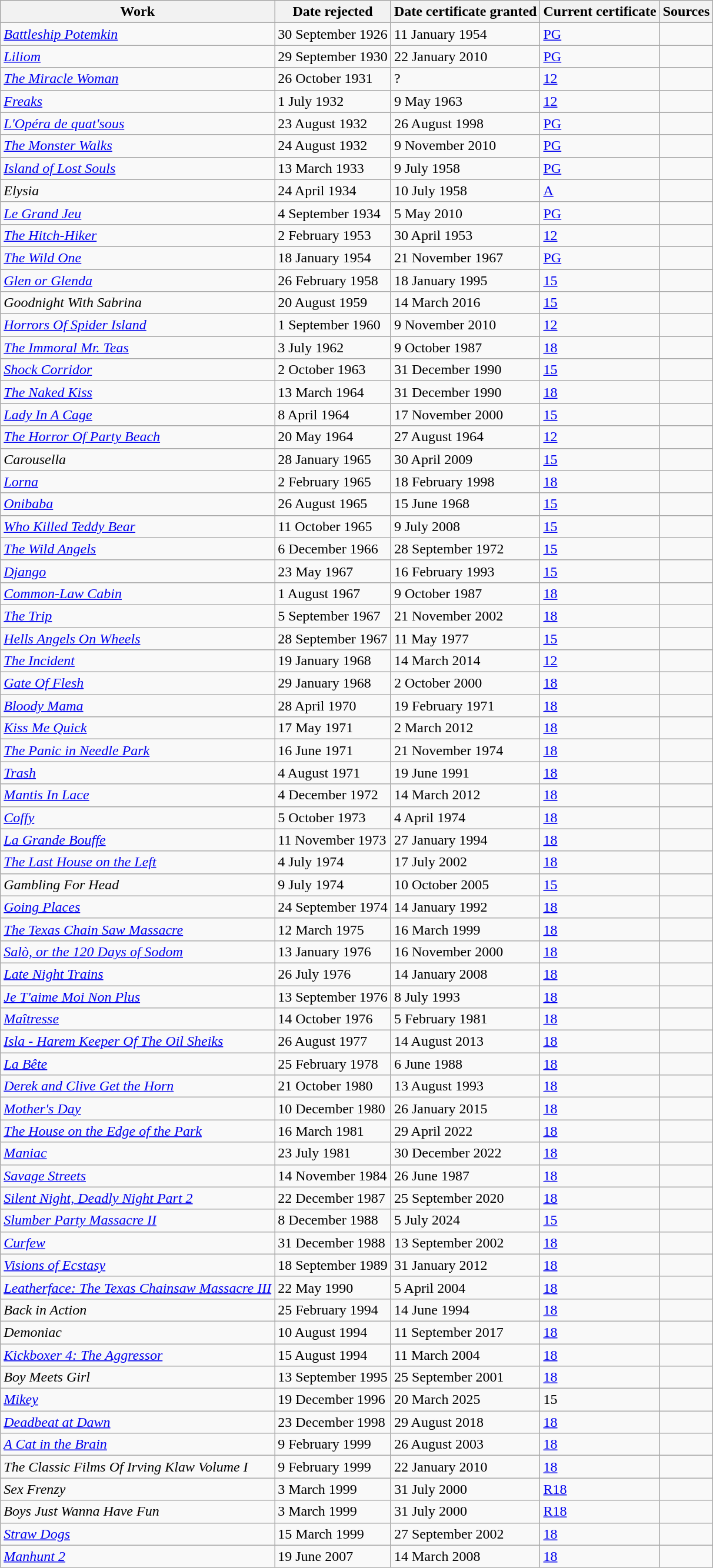<table class="wikitable sortable">
<tr>
<th>Work</th>
<th data-sort-type=date>Date rejected</th>
<th data-sort-type=date>Date certificate granted</th>
<th>Current certificate</th>
<th>Sources</th>
</tr>
<tr>
<td><em><a href='#'>Battleship Potemkin</a></em></td>
<td>30 September 1926</td>
<td>11 January 1954</td>
<td><a href='#'>PG</a></td>
<td></td>
</tr>
<tr>
<td><em><a href='#'>Liliom</a></em></td>
<td>29 September 1930</td>
<td>22 January 2010</td>
<td><a href='#'>PG</a></td>
<td></td>
</tr>
<tr>
<td><em><a href='#'>The Miracle Woman</a></em></td>
<td>26 October 1931</td>
<td>?</td>
<td><a href='#'>12</a></td>
<td></td>
</tr>
<tr>
<td><em><a href='#'>Freaks</a></em></td>
<td>1 July 1932</td>
<td>9 May 1963</td>
<td><a href='#'>12</a></td>
<td></td>
</tr>
<tr>
<td><em><a href='#'>L'Opéra de quat'sous</a></em></td>
<td>23 August 1932</td>
<td>26 August 1998</td>
<td><a href='#'>PG</a></td>
<td></td>
</tr>
<tr>
<td><em><a href='#'>The Monster Walks</a></em></td>
<td>24 August 1932</td>
<td>9 November 2010</td>
<td><a href='#'>PG</a></td>
<td></td>
</tr>
<tr>
<td><em><a href='#'>Island of Lost Souls</a></em></td>
<td>13 March 1933</td>
<td>9 July 1958</td>
<td><a href='#'>PG</a></td>
<td></td>
</tr>
<tr>
<td><em>Elysia</em></td>
<td>24 April 1934</td>
<td>10 July 1958</td>
<td><a href='#'>A</a></td>
<td></td>
</tr>
<tr>
<td><em><a href='#'>Le Grand Jeu</a></em></td>
<td>4 September 1934</td>
<td>5 May 2010</td>
<td><a href='#'>PG</a></td>
<td></td>
</tr>
<tr>
<td><em><a href='#'>The Hitch-Hiker</a></em></td>
<td>2 February 1953</td>
<td>30 April 1953</td>
<td><a href='#'>12</a></td>
<td></td>
</tr>
<tr>
<td><em><a href='#'>The Wild One</a></em></td>
<td>18 January 1954</td>
<td>21 November 1967</td>
<td><a href='#'>PG</a></td>
<td></td>
</tr>
<tr>
<td><em><a href='#'>Glen or Glenda</a></em></td>
<td>26 February 1958</td>
<td>18 January 1995</td>
<td><a href='#'>15</a></td>
<td></td>
</tr>
<tr>
<td><em>Goodnight With Sabrina</em></td>
<td>20 August 1959</td>
<td>14 March 2016</td>
<td><a href='#'>15</a></td>
<td></td>
</tr>
<tr>
<td><em><a href='#'>Horrors Of Spider Island</a></em></td>
<td>1 September 1960</td>
<td>9 November 2010</td>
<td><a href='#'>12</a></td>
<td></td>
</tr>
<tr>
<td><em><a href='#'>The Immoral Mr. Teas</a></em></td>
<td>3 July 1962</td>
<td>9 October 1987</td>
<td><a href='#'>18</a></td>
<td></td>
</tr>
<tr>
<td><em><a href='#'>Shock Corridor</a></em></td>
<td>2 October 1963</td>
<td>31 December 1990</td>
<td><a href='#'>15</a></td>
<td></td>
</tr>
<tr>
<td><em><a href='#'>The Naked Kiss</a></em></td>
<td>13 March 1964</td>
<td>31 December 1990</td>
<td><a href='#'>18</a></td>
<td></td>
</tr>
<tr>
<td><em><a href='#'>Lady In A Cage</a></em></td>
<td>8 April 1964</td>
<td>17 November 2000</td>
<td><a href='#'>15</a></td>
<td></td>
</tr>
<tr>
<td><em><a href='#'>The Horror Of Party Beach</a></em></td>
<td>20 May 1964</td>
<td>27 August 1964</td>
<td><a href='#'>12</a></td>
<td></td>
</tr>
<tr>
<td><em>Carousella</em></td>
<td>28 January 1965</td>
<td>30 April 2009</td>
<td><a href='#'>15</a></td>
<td></td>
</tr>
<tr>
<td><em><a href='#'>Lorna</a></em></td>
<td>2 February 1965</td>
<td>18 February 1998</td>
<td><a href='#'>18</a></td>
<td></td>
</tr>
<tr>
<td><em><a href='#'>Onibaba</a></em></td>
<td>26 August 1965</td>
<td>15 June 1968</td>
<td><a href='#'>15</a></td>
<td></td>
</tr>
<tr>
<td><em><a href='#'>Who Killed Teddy Bear</a></em></td>
<td>11 October 1965</td>
<td>9 July 2008</td>
<td><a href='#'>15</a></td>
<td></td>
</tr>
<tr>
<td><em><a href='#'>The Wild Angels</a></em></td>
<td>6 December 1966</td>
<td>28 September 1972</td>
<td><a href='#'>15</a></td>
<td></td>
</tr>
<tr>
<td><em><a href='#'>Django</a></em></td>
<td>23 May 1967</td>
<td>16 February 1993</td>
<td><a href='#'>15</a></td>
<td></td>
</tr>
<tr>
<td><em><a href='#'>Common-Law Cabin</a></em></td>
<td>1 August 1967</td>
<td>9 October 1987</td>
<td><a href='#'>18</a></td>
<td></td>
</tr>
<tr>
<td><em><a href='#'>The Trip</a></em></td>
<td>5 September 1967</td>
<td>21 November 2002</td>
<td><a href='#'>18</a></td>
<td></td>
</tr>
<tr>
<td><em><a href='#'>Hells Angels On Wheels</a></em></td>
<td>28 September 1967</td>
<td>11 May 1977</td>
<td><a href='#'>15</a></td>
<td></td>
</tr>
<tr>
<td><em><a href='#'>The Incident</a></em></td>
<td>19 January 1968</td>
<td>14 March 2014</td>
<td><a href='#'>12</a></td>
<td></td>
</tr>
<tr>
<td><em><a href='#'>Gate Of Flesh</a></em></td>
<td>29 January 1968</td>
<td>2 October 2000</td>
<td><a href='#'>18</a></td>
<td></td>
</tr>
<tr>
<td><em><a href='#'>Bloody Mama</a></em></td>
<td>28 April 1970</td>
<td>19 February 1971</td>
<td><a href='#'>18</a></td>
<td></td>
</tr>
<tr>
<td><em><a href='#'>Kiss Me Quick</a></em></td>
<td>17 May 1971</td>
<td>2 March 2012</td>
<td><a href='#'>18</a></td>
<td></td>
</tr>
<tr>
<td><em><a href='#'>The Panic in Needle Park</a></em></td>
<td>16 June 1971</td>
<td>21 November 1974</td>
<td><a href='#'>18</a></td>
<td></td>
</tr>
<tr>
<td><em><a href='#'>Trash</a></em></td>
<td>4 August 1971</td>
<td>19 June 1991</td>
<td><a href='#'>18</a></td>
<td></td>
</tr>
<tr>
<td><em><a href='#'>Mantis In Lace</a></em></td>
<td>4 December 1972</td>
<td>14 March 2012</td>
<td><a href='#'>18</a></td>
<td></td>
</tr>
<tr>
<td><em><a href='#'>Coffy</a></em></td>
<td>5 October 1973</td>
<td>4 April 1974</td>
<td><a href='#'>18</a></td>
<td></td>
</tr>
<tr>
<td><em><a href='#'>La Grande Bouffe</a></em></td>
<td>11 November 1973</td>
<td>27 January 1994</td>
<td><a href='#'>18</a></td>
<td></td>
</tr>
<tr>
<td><em><a href='#'>The Last House on the Left</a></em></td>
<td>4 July 1974</td>
<td>17 July 2002</td>
<td><a href='#'>18</a></td>
<td></td>
</tr>
<tr>
<td><em>Gambling For Head</em></td>
<td>9 July 1974</td>
<td>10 October 2005</td>
<td><a href='#'>15</a></td>
<td></td>
</tr>
<tr>
<td><em><a href='#'>Going Places</a></em></td>
<td>24 September 1974</td>
<td>14 January 1992</td>
<td><a href='#'>18</a></td>
<td></td>
</tr>
<tr>
<td><em><a href='#'>The Texas Chain Saw Massacre</a></em></td>
<td>12 March 1975</td>
<td>16 March 1999</td>
<td><a href='#'>18</a></td>
<td></td>
</tr>
<tr>
<td><em><a href='#'>Salò, or the 120 Days of Sodom</a></em></td>
<td>13 January 1976</td>
<td>16 November 2000</td>
<td><a href='#'>18</a></td>
<td></td>
</tr>
<tr>
<td><em><a href='#'>Late Night Trains</a></em></td>
<td>26 July 1976</td>
<td>14 January 2008</td>
<td><a href='#'>18</a></td>
<td></td>
</tr>
<tr>
<td><em><a href='#'>Je T'aime Moi Non Plus</a></em></td>
<td>13 September 1976</td>
<td>8 July 1993</td>
<td><a href='#'>18</a></td>
<td></td>
</tr>
<tr>
<td><em><a href='#'>Maîtresse</a></em></td>
<td>14 October 1976</td>
<td>5 February 1981</td>
<td><a href='#'>18</a></td>
<td></td>
</tr>
<tr>
<td><em><a href='#'>Isla - Harem Keeper Of The Oil Sheiks</a></em></td>
<td>26 August 1977</td>
<td>14 August 2013</td>
<td><a href='#'>18</a></td>
<td></td>
</tr>
<tr>
<td><em><a href='#'>La Bête</a></em></td>
<td>25 February 1978</td>
<td>6 June 1988</td>
<td><a href='#'>18</a></td>
<td></td>
</tr>
<tr>
<td><em><a href='#'>Derek and Clive Get the Horn</a></em></td>
<td>21 October 1980</td>
<td>13 August 1993</td>
<td><a href='#'>18</a></td>
<td></td>
</tr>
<tr>
<td><em><a href='#'>Mother's Day</a></em></td>
<td>10 December 1980</td>
<td>26 January 2015</td>
<td><a href='#'>18</a></td>
<td></td>
</tr>
<tr>
<td><em><a href='#'>The House on the Edge of the Park</a></em></td>
<td>16 March 1981</td>
<td>29 April 2022</td>
<td><a href='#'>18</a></td>
<td></td>
</tr>
<tr>
<td><em><a href='#'>Maniac</a></em></td>
<td>23 July 1981</td>
<td>30 December 2022</td>
<td><a href='#'>18</a></td>
<td></td>
</tr>
<tr>
<td><em><a href='#'>Savage Streets</a></em></td>
<td>14 November 1984</td>
<td>26 June 1987</td>
<td><a href='#'>18</a></td>
<td></td>
</tr>
<tr>
<td><em><a href='#'>Silent Night, Deadly Night Part 2</a></em></td>
<td>22 December 1987</td>
<td>25 September 2020</td>
<td><a href='#'>18</a></td>
<td></td>
</tr>
<tr>
<td><em><a href='#'>Slumber Party Massacre II</a></em></td>
<td>8 December 1988</td>
<td>5 July 2024</td>
<td><a href='#'>15</a></td>
<td></td>
</tr>
<tr>
<td><em><a href='#'>Curfew</a></em></td>
<td>31 December 1988</td>
<td>13 September 2002</td>
<td><a href='#'>18</a></td>
<td></td>
</tr>
<tr>
<td><em><a href='#'>Visions of Ecstasy</a></em></td>
<td>18 September 1989</td>
<td>31 January 2012</td>
<td><a href='#'>18</a></td>
<td></td>
</tr>
<tr>
<td><em><a href='#'>Leatherface: The Texas Chainsaw Massacre III</a></em></td>
<td>22 May 1990</td>
<td>5 April 2004</td>
<td><a href='#'>18</a></td>
<td></td>
</tr>
<tr>
<td><em>Back in Action</em></td>
<td>25 February 1994</td>
<td>14 June 1994</td>
<td><a href='#'>18</a></td>
<td></td>
</tr>
<tr>
<td><em>Demoniac</em></td>
<td>10 August 1994</td>
<td>11 September 2017</td>
<td><a href='#'>18</a></td>
<td></td>
</tr>
<tr>
<td><em><a href='#'>Kickboxer 4: The Aggressor</a></em></td>
<td>15 August 1994</td>
<td>11 March 2004</td>
<td><a href='#'>18</a></td>
<td></td>
</tr>
<tr>
<td><em>Boy Meets Girl</em></td>
<td>13 September 1995</td>
<td>25 September 2001</td>
<td><a href='#'>18</a></td>
<td></td>
</tr>
<tr>
<td><em><a href='#'>Mikey</a></em></td>
<td>19 December 1996</td>
<td>20 March 2025</td>
<td>15</td>
<td></td>
</tr>
<tr>
<td><em><a href='#'>Deadbeat at Dawn</a></em></td>
<td>23 December 1998</td>
<td>29 August 2018</td>
<td><a href='#'>18</a></td>
<td></td>
</tr>
<tr>
<td><em><a href='#'>A Cat in the Brain</a></em></td>
<td>9 February 1999</td>
<td>26 August 2003</td>
<td><a href='#'>18</a></td>
<td></td>
</tr>
<tr>
<td><em>The Classic Films Of Irving Klaw Volume I</em></td>
<td>9 February 1999</td>
<td>22 January 2010</td>
<td><a href='#'>18</a></td>
<td></td>
</tr>
<tr>
<td><em>Sex Frenzy</em></td>
<td>3 March 1999</td>
<td>31 July 2000</td>
<td><a href='#'>R18</a></td>
<td></td>
</tr>
<tr>
<td><em>Boys Just Wanna Have Fun</em></td>
<td>3 March 1999</td>
<td>31 July 2000</td>
<td><a href='#'>R18</a></td>
<td></td>
</tr>
<tr>
<td><em><a href='#'>Straw Dogs</a></em></td>
<td>15 March 1999</td>
<td>27 September 2002</td>
<td><a href='#'>18</a></td>
<td></td>
</tr>
<tr>
<td><em><a href='#'>Manhunt 2</a></em></td>
<td>19 June 2007</td>
<td>14 March 2008</td>
<td><a href='#'>18</a></td>
<td></td>
</tr>
</table>
